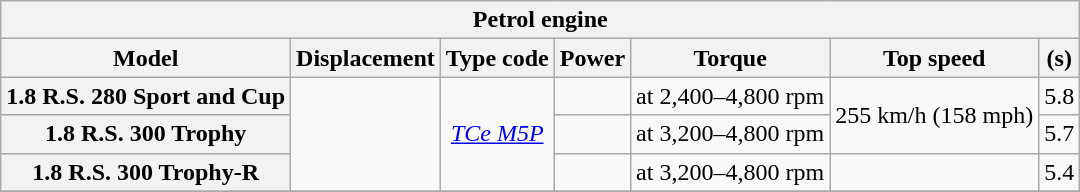<table class="wikitable" style="text-align: center;">
<tr>
<th colspan=7>Petrol engine</th>
</tr>
<tr>
<th>Model</th>
<th>Displacement</th>
<th>Type code</th>
<th>Power</th>
<th>Torque</th>
<th>Top speed</th>
<th> (s)</th>
</tr>
<tr>
<th>1.8 R.S. 280 Sport and Cup</th>
<td rowspan="3"></td>
<td rowspan="3"><a href='#'><em>TCe M5P</em></a></td>
<td></td>
<td> at 2,400–4,800 rpm</td>
<td rowspan="2">255 km/h (158 mph)</td>
<td>5.8</td>
</tr>
<tr>
<th>1.8 R.S. 300 Trophy</th>
<td></td>
<td> at 3,200–4,800 rpm</td>
<td>5.7</td>
</tr>
<tr>
<th>1.8 R.S. 300 Trophy-R</th>
<td></td>
<td> at 3,200–4,800 rpm</td>
<td></td>
<td>5.4</td>
</tr>
<tr>
</tr>
</table>
